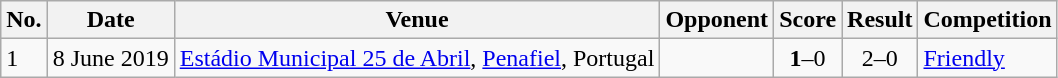<table class="wikitable" style="font-size:100%;">
<tr>
<th>No.</th>
<th>Date</th>
<th>Venue</th>
<th>Opponent</th>
<th>Score</th>
<th>Result</th>
<th>Competition</th>
</tr>
<tr>
<td>1</td>
<td>8 June 2019</td>
<td><a href='#'>Estádio Municipal 25 de Abril</a>, <a href='#'>Penafiel</a>, Portugal</td>
<td></td>
<td align=center><strong>1</strong>–0</td>
<td align=center>2–0</td>
<td><a href='#'>Friendly</a></td>
</tr>
</table>
